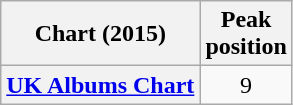<table class="wikitable sortable plainrowheaders">
<tr>
<th>Chart (2015)</th>
<th>Peak<br>position</th>
</tr>
<tr>
<th scope="row"><a href='#'>UK Albums Chart</a></th>
<td style="text-align:center;">9</td>
</tr>
</table>
